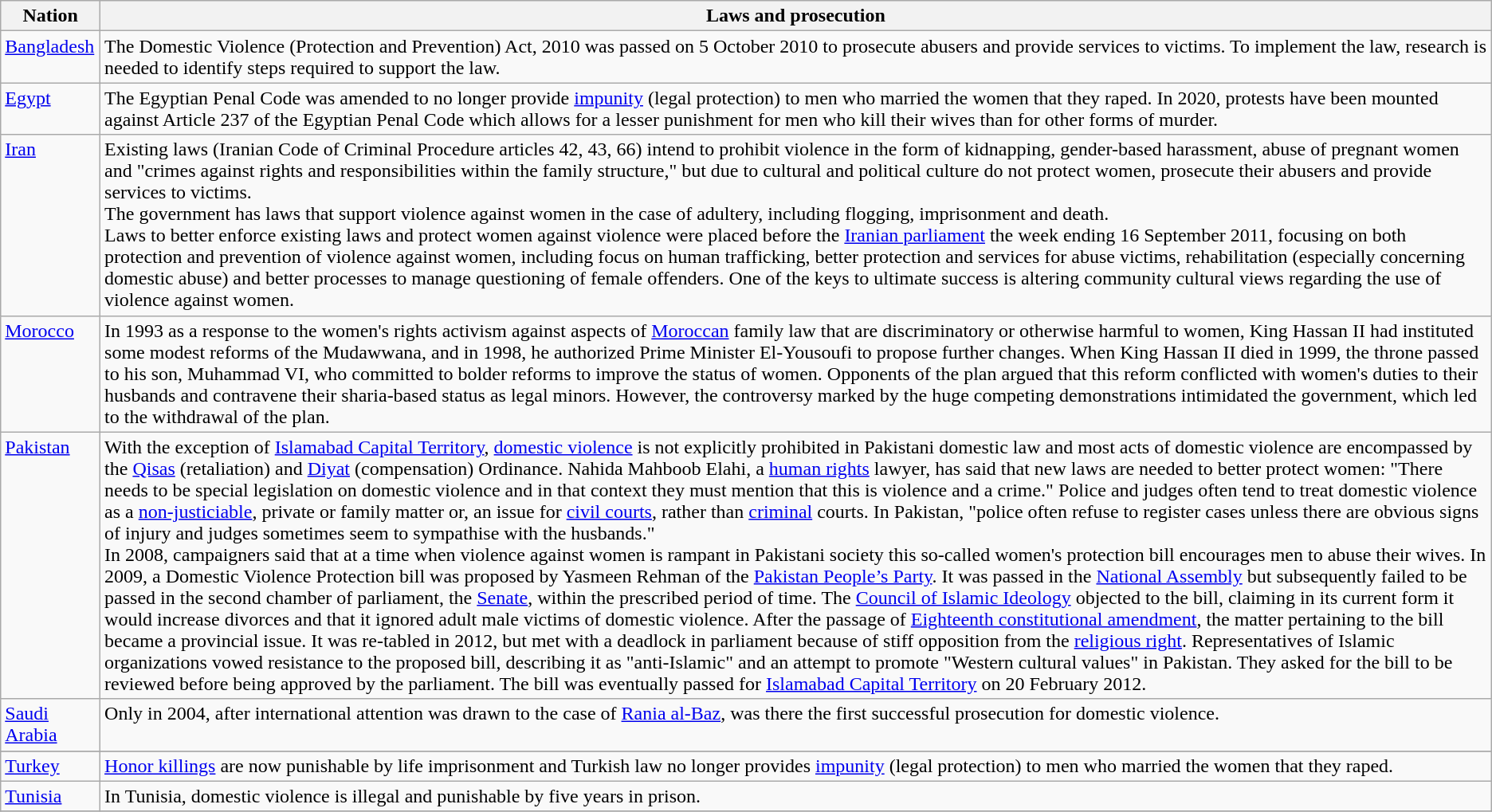<table class="wikitable">
<tr>
<th scope="col">Nation</th>
<th scope="col">Laws and prosecution</th>
</tr>
<tr valign="top">
<td><a href='#'>Bangladesh</a></td>
<td>The Domestic Violence (Protection and Prevention) Act, 2010 was passed on 5 October 2010 to prosecute abusers and provide services to victims.  To implement the law, research is needed to identify steps required to support the law.</td>
</tr>
<tr valign="top">
<td><a href='#'>Egypt</a></td>
<td>The Egyptian Penal Code was amended to no longer provide <a href='#'>impunity</a> (legal protection) to men who married the women that they raped. In 2020, protests have been mounted against Article 237 of the Egyptian Penal Code which allows for a lesser punishment for men who kill their wives than for other forms of murder.</td>
</tr>
<tr valign="top">
<td><a href='#'>Iran</a></td>
<td>Existing laws (Iranian Code of Criminal Procedure articles 42, 43, 66) intend to prohibit violence in the form of kidnapping, gender-based harassment, abuse of pregnant women and "crimes against rights and responsibilities within the family structure," but due to cultural and political culture do not protect women, prosecute their abusers and provide services to victims.<br>The government has laws that support violence against women in the case of adultery, including flogging, imprisonment and death.<br>Laws to better enforce existing laws and protect women against violence were placed before the <a href='#'>Iranian parliament</a> the week ending 16 September 2011, focusing on both protection and prevention of violence against women, including focus on human trafficking, better protection and services for abuse victims, rehabilitation (especially concerning domestic abuse) and better processes to manage questioning of female offenders.  One of the keys to ultimate success is altering community cultural views regarding the use of violence against women.</td>
</tr>
<tr valign="top">
<td><a href='#'>Morocco</a></td>
<td>In 1993 as a response to the women's rights activism against aspects of <a href='#'>Moroccan</a> family law that are discriminatory or otherwise harmful to women, King Hassan II had instituted some modest reforms of the Mudawwana, and in 1998, he authorized Prime Minister El-Yousoufi to propose further changes. When King Hassan II died in 1999, the throne passed to his son, Muhammad VI, who committed to bolder reforms to improve the status of women. Opponents of the plan argued that this reform conflicted with women's duties to their husbands and contravene  their sharia-based status as legal minors. However, the controversy marked by the huge competing demonstrations intimidated the government, which led to the withdrawal of the plan.</td>
</tr>
<tr valign="top">
<td><a href='#'>Pakistan</a></td>
<td>With the exception of <a href='#'>Islamabad Capital Territory</a>, <a href='#'>domestic violence</a> is not explicitly prohibited in Pakistani domestic law and most acts of domestic violence are encompassed by the <a href='#'>Qisas</a> (retaliation) and <a href='#'>Diyat</a> (compensation) Ordinance. Nahida Mahboob Elahi, a <a href='#'>human rights</a> lawyer, has said that new laws are needed to better protect women: "There needs to be special legislation on domestic violence and in that context they must mention that this is violence and a crime."  Police and judges often tend to treat domestic violence as a <a href='#'>non-justiciable</a>, private or family matter or, an issue for <a href='#'>civil courts</a>, rather than <a href='#'>criminal</a> courts.  In Pakistan, "police often refuse to register cases unless there are obvious signs of injury and judges sometimes seem to sympathise with the husbands."<br>In 2008, campaigners said that at a time when violence against women is rampant in Pakistani society this so-called women's protection bill encourages men to abuse their wives.  In 2009, a Domestic Violence Protection bill was proposed by Yasmeen Rehman of the <a href='#'>Pakistan People’s Party</a>. It was passed in the <a href='#'>National Assembly</a> but subsequently failed to be passed in the second chamber of parliament, the <a href='#'>Senate</a>, within the prescribed period of time. The <a href='#'>Council of Islamic Ideology</a> objected to the bill, claiming in its current form it would increase divorces and that it ignored adult male victims of domestic violence. After the passage of <a href='#'>Eighteenth constitutional amendment</a>, the matter pertaining to the bill became a provincial issue. It was re-tabled in 2012, but met with a deadlock in parliament because of stiff opposition from the <a href='#'>religious right</a>. Representatives of Islamic organizations vowed resistance to the proposed bill, describing it as "anti-Islamic" and an attempt to promote "Western cultural values" in Pakistan. They asked for the bill to be reviewed before being approved by the parliament. The bill was eventually passed for <a href='#'>Islamabad Capital Territory</a> on 20 February 2012.</td>
</tr>
<tr valign="top">
<td><a href='#'>Saudi Arabia</a></td>
<td>Only in 2004, after international attention was drawn to the case of <a href='#'>Rania al-Baz</a>, was there the first successful prosecution for domestic violence.</td>
</tr>
<tr valign="top">
</tr>
<tr valign="top">
<td><a href='#'>Turkey</a></td>
<td><a href='#'>Honor killings</a> are now punishable by life imprisonment and Turkish law no longer provides <a href='#'>impunity</a> (legal protection) to men who married the women that they raped.</td>
</tr>
<tr valign="top">
<td><a href='#'>Tunisia</a></td>
<td>In Tunisia, domestic violence is illegal and punishable by five years in prison.</td>
</tr>
<tr>
</tr>
</table>
